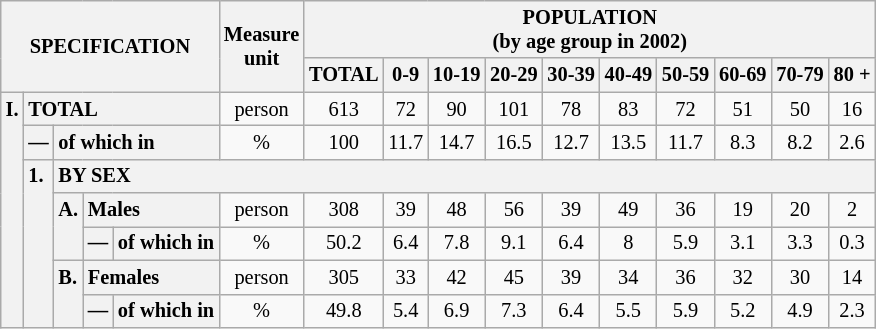<table class="wikitable" style="font-size:85%; text-align:center">
<tr>
<th rowspan="2" colspan="5">SPECIFICATION</th>
<th rowspan="2">Measure<br> unit</th>
<th colspan="10" rowspan="1">POPULATION<br> (by age group in 2002)</th>
</tr>
<tr>
<th>TOTAL</th>
<th>0-9</th>
<th>10-19</th>
<th>20-29</th>
<th>30-39</th>
<th>40-49</th>
<th>50-59</th>
<th>60-69</th>
<th>70-79</th>
<th>80 +</th>
</tr>
<tr>
<th style="text-align:left" valign="top" rowspan="7">I.</th>
<th style="text-align:left" colspan="4">TOTAL</th>
<td>person</td>
<td>613</td>
<td>72</td>
<td>90</td>
<td>101</td>
<td>78</td>
<td>83</td>
<td>72</td>
<td>51</td>
<td>50</td>
<td>16</td>
</tr>
<tr>
<th style="text-align:left" valign="top">—</th>
<th style="text-align:left" colspan="3">of which in</th>
<td>%</td>
<td>100</td>
<td>11.7</td>
<td>14.7</td>
<td>16.5</td>
<td>12.7</td>
<td>13.5</td>
<td>11.7</td>
<td>8.3</td>
<td>8.2</td>
<td>2.6</td>
</tr>
<tr>
<th style="text-align:left" valign="top" rowspan="5">1.</th>
<th style="text-align:left" colspan="14">BY SEX</th>
</tr>
<tr>
<th style="text-align:left" valign="top" rowspan="2">A.</th>
<th style="text-align:left" colspan="2">Males</th>
<td>person</td>
<td>308</td>
<td>39</td>
<td>48</td>
<td>56</td>
<td>39</td>
<td>49</td>
<td>36</td>
<td>19</td>
<td>20</td>
<td>2</td>
</tr>
<tr>
<th style="text-align:left" valign="top">—</th>
<th style="text-align:left" colspan="1">of which in</th>
<td>%</td>
<td>50.2</td>
<td>6.4</td>
<td>7.8</td>
<td>9.1</td>
<td>6.4</td>
<td>8</td>
<td>5.9</td>
<td>3.1</td>
<td>3.3</td>
<td>0.3</td>
</tr>
<tr>
<th style="text-align:left" valign="top" rowspan="2">B.</th>
<th style="text-align:left" colspan="2">Females</th>
<td>person</td>
<td>305</td>
<td>33</td>
<td>42</td>
<td>45</td>
<td>39</td>
<td>34</td>
<td>36</td>
<td>32</td>
<td>30</td>
<td>14</td>
</tr>
<tr>
<th style="text-align:left" valign="top">—</th>
<th style="text-align:left" colspan="1">of which in</th>
<td>%</td>
<td>49.8</td>
<td>5.4</td>
<td>6.9</td>
<td>7.3</td>
<td>6.4</td>
<td>5.5</td>
<td>5.9</td>
<td>5.2</td>
<td>4.9</td>
<td>2.3</td>
</tr>
</table>
